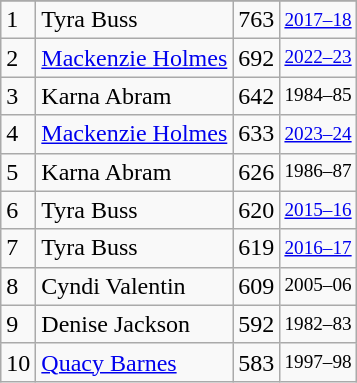<table class="wikitable">
<tr>
</tr>
<tr>
<td>1</td>
<td>Tyra Buss</td>
<td>763</td>
<td style="font-size:80%;"><a href='#'>2017–18</a></td>
</tr>
<tr>
<td>2</td>
<td><a href='#'>Mackenzie Holmes</a></td>
<td>692</td>
<td style="font-size:80%;"><a href='#'>2022–23</a></td>
</tr>
<tr>
<td>3</td>
<td>Karna Abram</td>
<td>642</td>
<td style="font-size:80%;">1984–85</td>
</tr>
<tr>
<td>4</td>
<td><a href='#'>Mackenzie Holmes</a></td>
<td>633</td>
<td style="font-size:80%;"><a href='#'>2023–24</a></td>
</tr>
<tr>
<td>5</td>
<td>Karna Abram</td>
<td>626</td>
<td style="font-size:80%;">1986–87</td>
</tr>
<tr>
<td>6</td>
<td>Tyra Buss</td>
<td>620</td>
<td style="font-size:80%;"><a href='#'>2015–16</a></td>
</tr>
<tr>
<td>7</td>
<td>Tyra Buss</td>
<td>619</td>
<td style="font-size:80%;"><a href='#'>2016–17</a></td>
</tr>
<tr>
<td>8</td>
<td>Cyndi Valentin</td>
<td>609</td>
<td style="font-size:80%;">2005–06</td>
</tr>
<tr>
<td>9</td>
<td>Denise Jackson</td>
<td>592</td>
<td style="font-size:80%;">1982–83</td>
</tr>
<tr>
<td>10</td>
<td><a href='#'>Quacy Barnes</a></td>
<td>583</td>
<td style="font-size:80%;">1997–98</td>
</tr>
</table>
